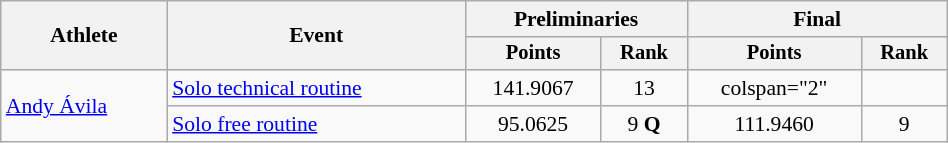<table class="wikitable" style="text-align:center; font-size:90%; width:50%;">
<tr>
<th rowspan="2">Athlete</th>
<th rowspan="2">Event</th>
<th colspan="2">Preliminaries</th>
<th colspan="2">Final</th>
</tr>
<tr style="font-size:95%">
<th>Points</th>
<th>Rank</th>
<th>Points</th>
<th>Rank</th>
</tr>
<tr>
<td align=left rowspan=2><a href='#'>Andy Ávila</a></td>
<td align=left><a href='#'>Solo technical routine</a></td>
<td>141.9067</td>
<td>13</td>
<td>colspan="2" </td>
</tr>
<tr>
<td align=left><a href='#'>Solo free routine</a></td>
<td>95.0625</td>
<td>9 <strong>Q</strong></td>
<td>111.9460</td>
<td>9</td>
</tr>
</table>
